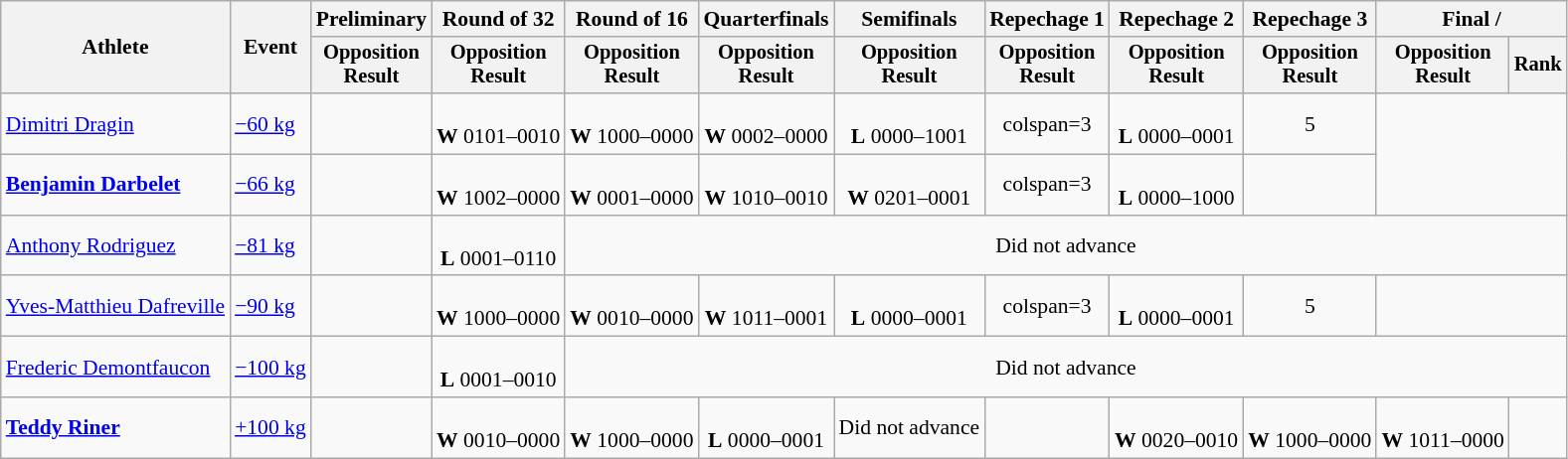<table class="wikitable" style="font-size:90%">
<tr>
<th rowspan="2">Athlete</th>
<th rowspan="2">Event</th>
<th>Preliminary</th>
<th>Round of 32</th>
<th>Round of 16</th>
<th>Quarterfinals</th>
<th>Semifinals</th>
<th>Repechage 1</th>
<th>Repechage 2</th>
<th>Repechage 3</th>
<th colspan=2>Final / </th>
</tr>
<tr style="font-size:95%">
<th>Opposition<br>Result</th>
<th>Opposition<br>Result</th>
<th>Opposition<br>Result</th>
<th>Opposition<br>Result</th>
<th>Opposition<br>Result</th>
<th>Opposition<br>Result</th>
<th>Opposition<br>Result</th>
<th>Opposition<br>Result</th>
<th>Opposition<br>Result</th>
<th>Rank</th>
</tr>
<tr align=center>
<td align=left><a href='#'>Dimitri Dragin</a></td>
<td align=left><a href='#'>−60 kg</a></td>
<td></td>
<td><br><strong>W</strong> 0101–0010</td>
<td><br><strong>W</strong> 1000–0000</td>
<td><br><strong>W</strong> 0002–0000</td>
<td><br><strong>L</strong> 0000–1001</td>
<td>colspan=3 </td>
<td><br><strong>L</strong> 0000–0001</td>
<td>5</td>
</tr>
<tr align=center>
<td align=left><strong><a href='#'>Benjamin Darbelet</a></strong></td>
<td align=left><a href='#'>−66 kg</a></td>
<td></td>
<td><br><strong>W</strong> 1002–0000</td>
<td><br><strong>W</strong> 0001–0000</td>
<td><br><strong>W</strong> 1010–0010</td>
<td><br><strong>W</strong> 0201–0001</td>
<td>colspan=3 </td>
<td><br><strong>L</strong> 0000–1000</td>
<td></td>
</tr>
<tr align=center>
<td align=left><a href='#'>Anthony Rodriguez</a></td>
<td align=left><a href='#'>−81 kg</a></td>
<td></td>
<td><br><strong>L</strong> 0001–0110</td>
<td colspan=8>Did not advance</td>
</tr>
<tr align=center>
<td align=left><a href='#'>Yves-Matthieu Dafreville</a></td>
<td align=left><a href='#'>−90 kg</a></td>
<td></td>
<td><br><strong>W</strong> 1000–0000</td>
<td><br><strong>W</strong> 0010–0000</td>
<td><br><strong>W</strong> 1011–0001</td>
<td><br><strong>L</strong> 0000–0001</td>
<td>colspan=3 </td>
<td><br><strong>L</strong> 0000–0001</td>
<td>5</td>
</tr>
<tr align=center>
<td align=left><a href='#'>Frederic Demontfaucon</a></td>
<td align=left><a href='#'>−100 kg</a></td>
<td></td>
<td><br><strong>L</strong> 0001–0010</td>
<td colspan=8>Did not advance</td>
</tr>
<tr align=center>
<td align=left><strong><a href='#'>Teddy Riner</a></strong></td>
<td align=left><a href='#'>+100 kg</a></td>
<td></td>
<td><br><strong>W</strong> 0010–0000</td>
<td><br><strong>W</strong> 1000–0000</td>
<td><br><strong>L</strong> 0000–0001</td>
<td>Did not advance</td>
<td></td>
<td><br><strong>W</strong> 0020–0010</td>
<td><br><strong>W</strong> 1000–0000</td>
<td><br><strong>W</strong> 1011–0000</td>
<td></td>
</tr>
</table>
